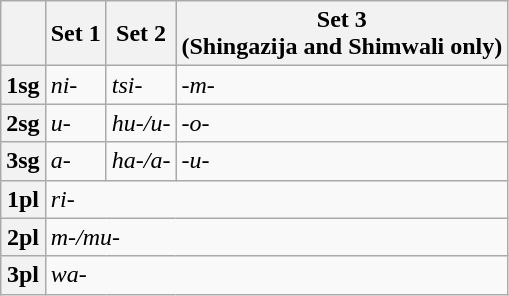<table class="wikitable">
<tr>
<th></th>
<th>Set 1</th>
<th>Set 2</th>
<th>Set 3<br>(Shingazija and Shimwali only)</th>
</tr>
<tr>
<th>1sg</th>
<td><em>ni-</em></td>
<td><em>tsi-</em></td>
<td><em>-m-</em></td>
</tr>
<tr>
<th>2sg</th>
<td><em>u-</em></td>
<td><em>hu-/u-</em></td>
<td><em>-o-</em></td>
</tr>
<tr>
<th>3sg</th>
<td><em>a-</em></td>
<td><em>ha-/a-</em></td>
<td><em>-u-</em></td>
</tr>
<tr>
<th>1pl</th>
<td colspan="3"><em>ri-</em></td>
</tr>
<tr>
<th>2pl</th>
<td colspan="3"><em>m-/mu-</em></td>
</tr>
<tr>
<th>3pl</th>
<td colspan="3"><em>wa-</em></td>
</tr>
</table>
